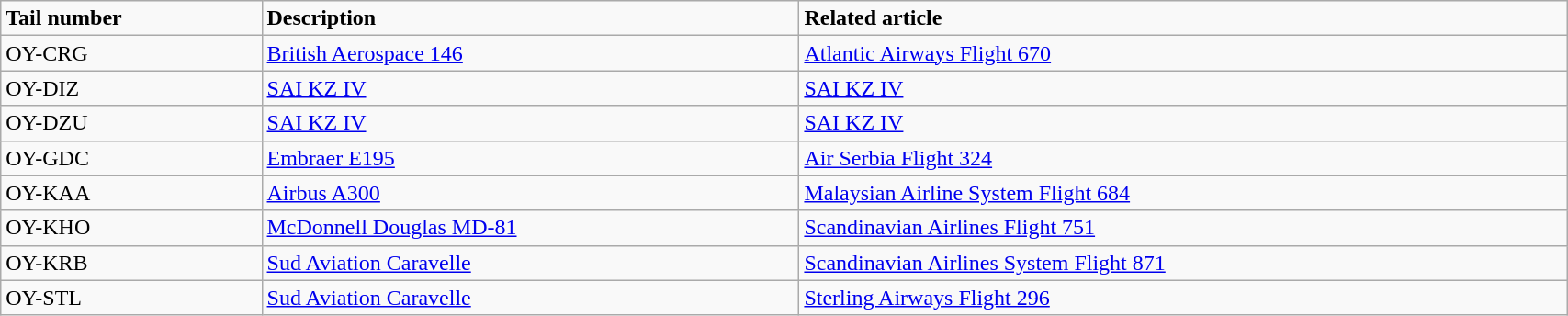<table class="wikitable" width="90%">
<tr>
<td><strong>Tail number</strong></td>
<td><strong>Description</strong></td>
<td><strong>Related article</strong></td>
</tr>
<tr>
<td>OY-CRG</td>
<td><a href='#'>British Aerospace 146</a></td>
<td><a href='#'>Atlantic Airways Flight 670</a></td>
</tr>
<tr>
<td>OY-DIZ</td>
<td><a href='#'>SAI KZ IV</a></td>
<td><a href='#'>SAI KZ IV</a></td>
</tr>
<tr>
<td>OY-DZU</td>
<td><a href='#'>SAI KZ IV</a></td>
<td><a href='#'>SAI KZ IV</a></td>
</tr>
<tr>
<td>OY-GDC</td>
<td><a href='#'>Embraer E195</a></td>
<td><a href='#'>Air Serbia Flight 324</a></td>
</tr>
<tr>
<td>OY-KAA</td>
<td><a href='#'>Airbus A300</a></td>
<td><a href='#'>Malaysian Airline System Flight 684</a></td>
</tr>
<tr>
<td>OY-KHO</td>
<td><a href='#'>McDonnell Douglas MD-81</a></td>
<td><a href='#'>Scandinavian Airlines Flight 751</a></td>
</tr>
<tr>
<td>OY-KRB</td>
<td><a href='#'>Sud Aviation Caravelle</a></td>
<td><a href='#'>Scandinavian Airlines System Flight 871</a></td>
</tr>
<tr>
<td>OY-STL</td>
<td><a href='#'>Sud Aviation Caravelle</a></td>
<td><a href='#'>Sterling Airways Flight 296</a></td>
</tr>
</table>
